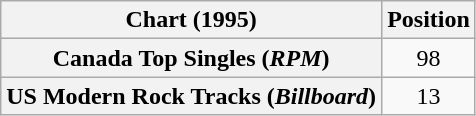<table class="wikitable plainrowheaders" style="text-align:center">
<tr>
<th>Chart (1995)</th>
<th>Position</th>
</tr>
<tr>
<th scope="row">Canada Top Singles (<em>RPM</em>)</th>
<td>98</td>
</tr>
<tr>
<th scope="row">US Modern Rock Tracks (<em>Billboard</em>)</th>
<td>13</td>
</tr>
</table>
